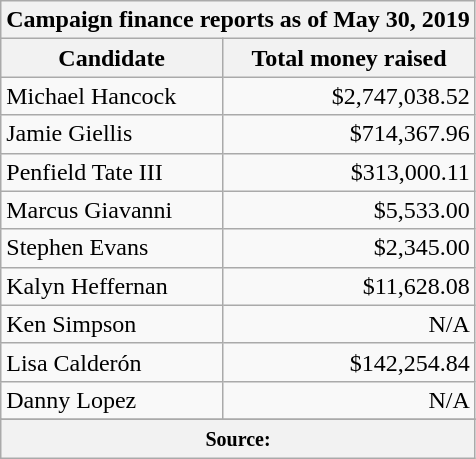<table class="wikitable sortable">
<tr>
<th colspan="2">Campaign finance reports as of May 30, 2019</th>
</tr>
<tr style="text-align:center;">
<th>Candidate</th>
<th>Total money raised</th>
</tr>
<tr>
<td>Michael Hancock</td>
<td align="right">$2,747,038.52</td>
</tr>
<tr>
<td>Jamie Giellis</td>
<td align="right">$714,367.96</td>
</tr>
<tr>
<td>Penfield Tate III</td>
<td align="right">$313,000.11</td>
</tr>
<tr>
<td>Marcus Giavanni</td>
<td align="right">$5,533.00</td>
</tr>
<tr>
<td>Stephen Evans</td>
<td align="right">$2,345.00</td>
</tr>
<tr>
<td>Kalyn Heffernan</td>
<td align="right">$11,628.08</td>
</tr>
<tr>
<td>Ken Simpson</td>
<td align="right">N/A</td>
</tr>
<tr>
<td>Lisa Calderón</td>
<td align="right">$142,254.84</td>
</tr>
<tr>
<td>Danny Lopez</td>
<td align="right">N/A</td>
</tr>
<tr>
</tr>
<tr>
</tr>
<tr>
<th colspan="2"><small>Source:</small></th>
</tr>
</table>
